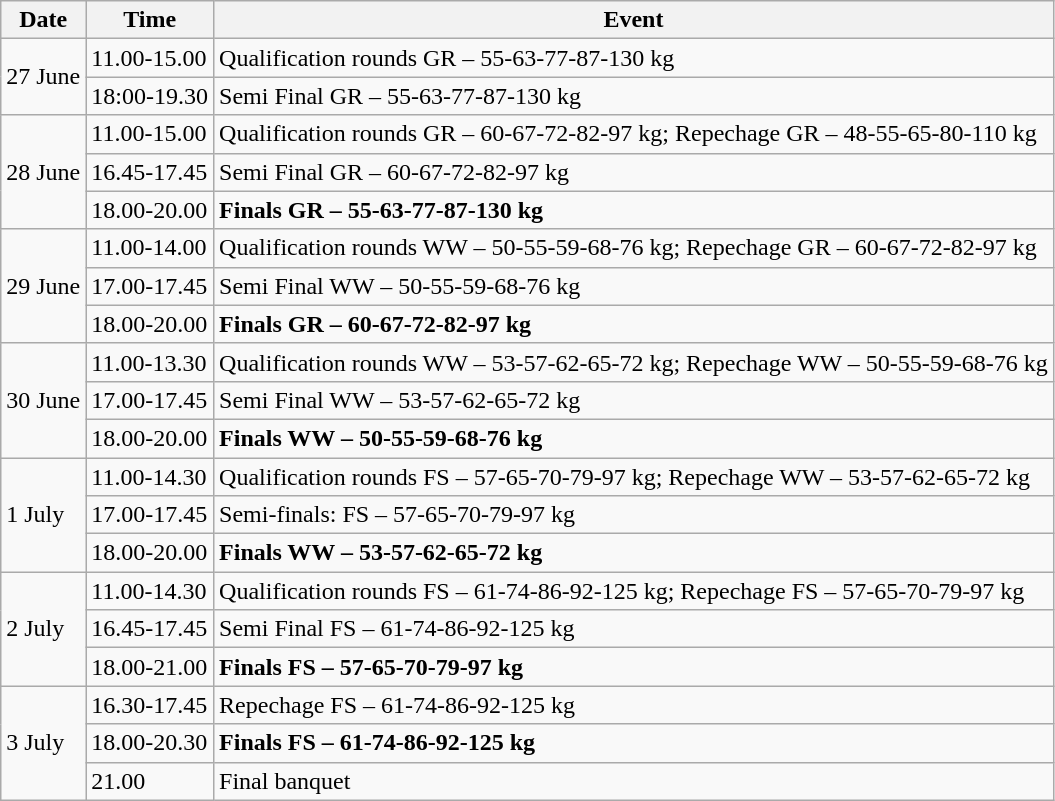<table class=wikitable>
<tr>
<th>Date</th>
<th>Time</th>
<th>Event</th>
</tr>
<tr>
<td rowspan="2">27 June</td>
<td>11.00-15.00</td>
<td>Qualification rounds GR – 55-63-77-87-130 kg</td>
</tr>
<tr>
<td>18:00-19.30</td>
<td>Semi Final GR – 55-63-77-87-130 kg</td>
</tr>
<tr>
<td rowspan="3">28 June</td>
<td>11.00-15.00</td>
<td>Qualification rounds GR – 60-67-72-82-97 kg; Repechage GR – 48-55-65-80-110 kg</td>
</tr>
<tr>
<td>16.45-17.45</td>
<td>Semi Final GR – 60-67-72-82-97 kg</td>
</tr>
<tr>
<td>18.00-20.00</td>
<td><strong>Finals  GR – 55-63-77-87-130 kg</strong></td>
</tr>
<tr>
<td rowspan="3">29 June</td>
<td>11.00-14.00</td>
<td>Qualification rounds WW – 50-55-59-68-76 kg; Repechage GR – 60-67-72-82-97 kg</td>
</tr>
<tr>
<td>17.00-17.45</td>
<td>Semi Final WW – 50-55-59-68-76 kg</td>
</tr>
<tr>
<td>18.00-20.00</td>
<td><strong>Finals GR – 60-67-72-82-97 kg</strong></td>
</tr>
<tr>
<td rowspan="3">30 June</td>
<td>11.00-13.30</td>
<td>Qualification rounds WW – 53-57-62-65-72 kg; Repechage WW – 50-55-59-68-76 kg</td>
</tr>
<tr>
<td>17.00-17.45</td>
<td>Semi Final WW – 53-57-62-65-72 kg</td>
</tr>
<tr>
<td>18.00-20.00</td>
<td><strong>Finals WW – 50-55-59-68-76 kg</strong></td>
</tr>
<tr>
<td rowspan="3">1 July</td>
<td>11.00-14.30</td>
<td>Qualification rounds FS – 57-65-70-79-97 kg; Repechage WW – 53-57-62-65-72 kg</td>
</tr>
<tr>
<td>17.00-17.45</td>
<td>Semi-finals: FS – 57-65-70-79-97 kg</td>
</tr>
<tr>
<td>18.00-20.00</td>
<td><strong>Finals WW – 53-57-62-65-72 kg</strong></td>
</tr>
<tr>
<td rowspan="3">2 July</td>
<td>11.00-14.30</td>
<td>Qualification rounds FS – 61-74-86-92-125 kg; Repechage FS – 57-65-70-79-97 kg</td>
</tr>
<tr>
<td>16.45-17.45</td>
<td>Semi Final FS – 61-74-86-92-125 kg</td>
</tr>
<tr>
<td>18.00-21.00</td>
<td><strong>Finals FS – 57-65-70-79-97 kg</strong></td>
</tr>
<tr>
<td rowspan="3">3 July</td>
<td>16.30-17.45</td>
<td>Repechage FS – 61-74-86-92-125 kg</td>
</tr>
<tr>
<td>18.00-20.30</td>
<td><strong>Finals FS – 61-74-86-92-125 kg</strong></td>
</tr>
<tr>
<td>21.00</td>
<td>Final banquet</td>
</tr>
</table>
